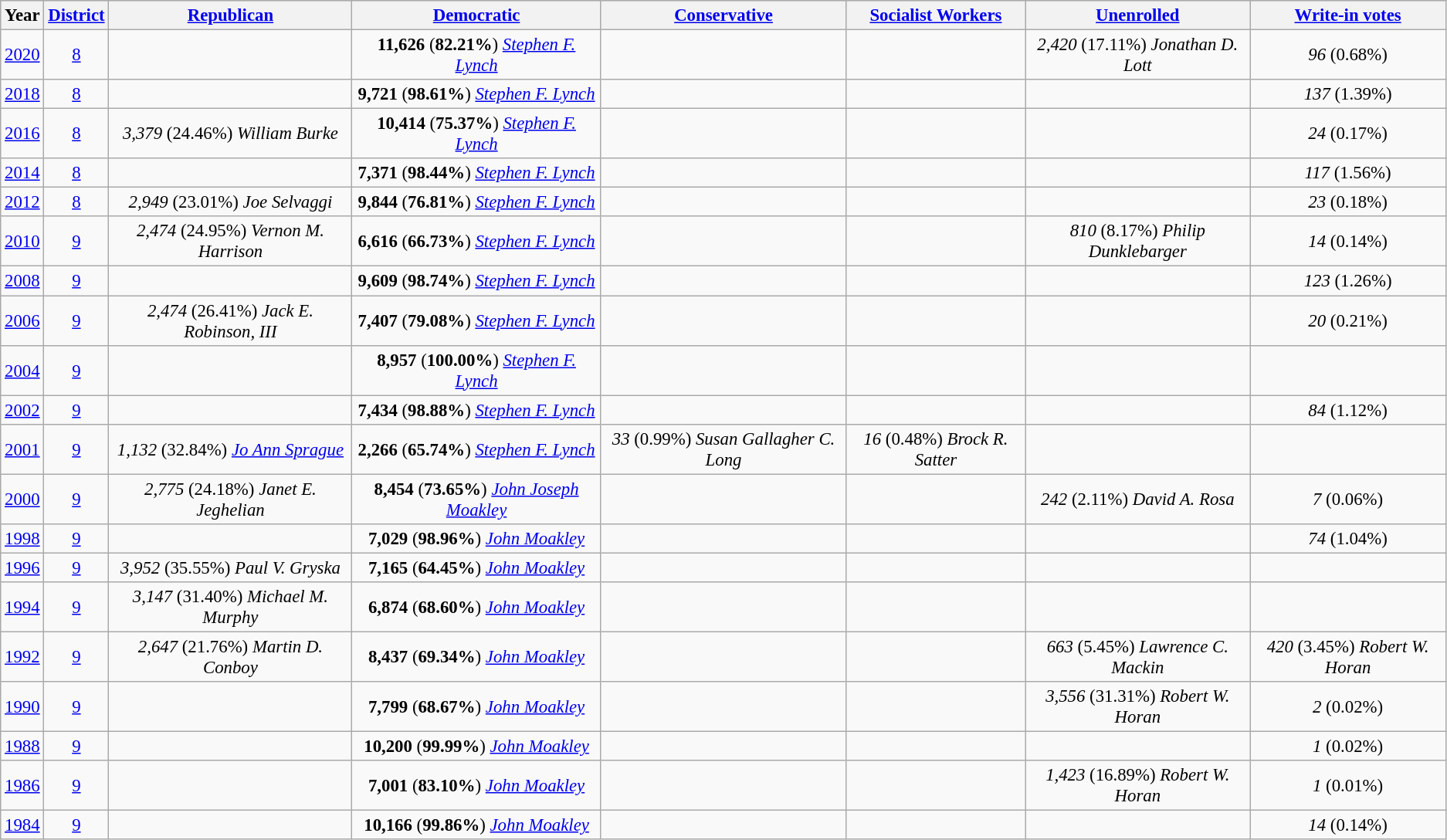<table class="wikitable sortable mw-collapsible mw-collapsed" style="font-size:95%;">
<tr style="background:lightgrey;">
<th>Year</th>
<th><a href='#'>District</a></th>
<th><a href='#'>Republican</a></th>
<th><a href='#'>Democratic</a></th>
<th><a href='#'>Conservative</a></th>
<th><a href='#'>Socialist Workers</a></th>
<th><a href='#'>Unenrolled</a></th>
<th><a href='#'>Write-in votes</a></th>
</tr>
<tr>
<td style="text-align:center;" ><a href='#'>2020</a></td>
<td style="text-align:center;"><a href='#'>8</a></td>
<td></td>
<td style="text-align:center;" ><strong>11,626</strong> (<strong>82.21%</strong>) <em><a href='#'>Stephen F. Lynch</a></em></td>
<td></td>
<td></td>
<td style="text-align:center;" ><em>2,420</em> (17.11%) <em>Jonathan D. Lott</em></td>
<td style="text-align:center;"><em>96</em> (0.68%)</td>
</tr>
<tr>
<td style="text-align:center;" ><a href='#'>2018</a></td>
<td style="text-align:center;"><a href='#'>8</a></td>
<td></td>
<td style="text-align:center;" ><strong>9,721</strong> (<strong>98.61%</strong>) <em><a href='#'>Stephen F. Lynch</a></em></td>
<td></td>
<td></td>
<td></td>
<td style="text-align:center;"><em>137</em> (1.39%)</td>
</tr>
<tr>
<td style="text-align:center;" ><a href='#'>2016</a></td>
<td style="text-align:center;"><a href='#'>8</a></td>
<td style="text-align:center;" ><em>3,379</em> (24.46%) <em>William Burke</em></td>
<td style="text-align:center;" ><strong>10,414</strong> (<strong>75.37%</strong>) <em><a href='#'>Stephen F. Lynch</a></em></td>
<td></td>
<td></td>
<td></td>
<td style="text-align:center;"><em>24</em> (0.17%)</td>
</tr>
<tr>
<td style="text-align:center;" ><a href='#'>2014</a></td>
<td style="text-align:center;"><a href='#'>8</a></td>
<td></td>
<td style="text-align:center;" ><strong>7,371</strong> (<strong>98.44%</strong>) <em><a href='#'>Stephen F. Lynch</a></em></td>
<td></td>
<td></td>
<td></td>
<td style="text-align:center;"><em>117</em> (1.56%)</td>
</tr>
<tr>
<td style="text-align:center;" ><a href='#'>2012</a></td>
<td style="text-align:center;"><a href='#'>8</a></td>
<td style="text-align:center;" ><em>2,949</em> (23.01%) <em>Joe Selvaggi</em></td>
<td style="text-align:center;" ><strong>9,844</strong> (<strong>76.81%</strong>) <em><a href='#'>Stephen F. Lynch</a></em></td>
<td></td>
<td></td>
<td></td>
<td style="text-align:center;"><em>23</em> (0.18%)</td>
</tr>
<tr>
<td style="text-align:center;" ><a href='#'>2010</a></td>
<td style="text-align:center;"><a href='#'>9</a></td>
<td style="text-align:center;" ><em>2,474</em> (24.95%) <em>Vernon M. Harrison</em></td>
<td style="text-align:center;" ><strong>6,616</strong> (<strong>66.73%</strong>) <em><a href='#'>Stephen F. Lynch</a></em></td>
<td></td>
<td></td>
<td style="text-align:center;" ><em>810</em> (8.17%) <em>Philip Dunklebarger</em></td>
<td style="text-align:center;"><em>14</em> (0.14%)</td>
</tr>
<tr>
<td style="text-align:center;" ><a href='#'>2008</a></td>
<td style="text-align:center;"><a href='#'>9</a></td>
<td></td>
<td style="text-align:center;" ><strong>9,609</strong> (<strong>98.74%</strong>) <em><a href='#'>Stephen F. Lynch</a></em></td>
<td></td>
<td></td>
<td></td>
<td style="text-align:center;"><em>123</em> (1.26%)</td>
</tr>
<tr>
<td style="text-align:center;" ><a href='#'>2006</a></td>
<td style="text-align:center;"><a href='#'>9</a></td>
<td style="text-align:center;" ><em>2,474</em> (26.41%) <em>Jack E. Robinson, III</em></td>
<td style="text-align:center;" ><strong>7,407</strong> (<strong>79.08%</strong>) <em><a href='#'>Stephen F. Lynch</a></em></td>
<td></td>
<td></td>
<td></td>
<td style="text-align:center;"><em>20</em> (0.21%)</td>
</tr>
<tr>
<td style="text-align:center;" ><a href='#'>2004</a></td>
<td style="text-align:center;"><a href='#'>9</a></td>
<td></td>
<td style="text-align:center;" ><strong>8,957</strong> (<strong>100.00%</strong>) <em><a href='#'>Stephen F. Lynch</a></em></td>
<td></td>
<td></td>
<td></td>
<td></td>
</tr>
<tr>
<td style="text-align:center;" ><a href='#'>2002</a></td>
<td style="text-align:center;"><a href='#'>9</a></td>
<td></td>
<td style="text-align:center;" ><strong>7,434</strong> (<strong>98.88%</strong>) <em><a href='#'>Stephen F. Lynch</a></em></td>
<td></td>
<td></td>
<td></td>
<td style="text-align:center;"><em>84</em> (1.12%)</td>
</tr>
<tr>
<td style="text-align:center;" ><a href='#'>2001</a></td>
<td style="text-align:center;"><a href='#'>9</a></td>
<td style="text-align:center;" ><em>1,132</em> (32.84%) <em><a href='#'>Jo Ann Sprague</a></em></td>
<td style="text-align:center;" ><strong>2,266</strong> (<strong>65.74%</strong>) <em><a href='#'>Stephen F. Lynch</a></em></td>
<td style="text-align:center" ><em>33</em> (0.99%) <em>Susan Gallagher C. Long</em></td>
<td style="text-align:center;" ><em>16</em> (0.48%) <em>Brock R. Satter</em></td>
<td></td>
<td></td>
</tr>
<tr>
<td style="text-align:center;" ><a href='#'>2000</a></td>
<td style="text-align:center;"><a href='#'>9</a></td>
<td style="text-align:center;" ><em>2,775</em> (24.18%) <em>Janet E. Jeghelian</em></td>
<td style="text-align:center;" ><strong>8,454</strong> (<strong>73.65%</strong>) <em><a href='#'>John Joseph Moakley</a></em></td>
<td></td>
<td></td>
<td style="text-align:center;" ><em>242</em> (2.11%) <em>David A. Rosa</em></td>
<td style="text-align:center;"><em>7</em> (0.06%)</td>
</tr>
<tr>
<td style="text-align:center;" ><a href='#'>1998</a></td>
<td style="text-align:center;"><a href='#'>9</a></td>
<td></td>
<td style="text-align:center;" ><strong>7,029</strong> (<strong>98.96%</strong>) <em><a href='#'>John Moakley</a></em></td>
<td></td>
<td></td>
<td></td>
<td style="text-align:center;"><em>74</em> (1.04%)</td>
</tr>
<tr>
<td style="text-align:center;" ><a href='#'>1996</a></td>
<td style="text-align:center;"><a href='#'>9</a></td>
<td style="text-align:center;" ><em>3,952</em> (35.55%) <em>Paul V. Gryska</em></td>
<td style="text-align:center;" ><strong>7,165</strong> (<strong>64.45%</strong>) <em><a href='#'>John Moakley</a></em></td>
<td></td>
<td></td>
<td></td>
<td></td>
</tr>
<tr>
<td style="text-align:center;" ><a href='#'>1994</a></td>
<td style="text-align:center;"><a href='#'>9</a></td>
<td style="text-align:center;" ><em>3,147</em> (31.40%) <em>Michael M. Murphy</em></td>
<td style="text-align:center;" ><strong>6,874</strong> (<strong>68.60%</strong>) <em><a href='#'>John Moakley</a></em></td>
<td></td>
<td></td>
<td></td>
<td></td>
</tr>
<tr>
<td style="text-align:center;" ><a href='#'>1992</a></td>
<td style="text-align:center;"><a href='#'>9</a></td>
<td style="text-align:center;" ><em>2,647</em> (21.76%) <em>Martin D. Conboy</em></td>
<td style="text-align:center;" ><strong>8,437</strong> (<strong>69.34%</strong>) <em><a href='#'>John Moakley</a></em></td>
<td></td>
<td></td>
<td style="text-align:center;" ><em>663</em> (5.45%) <em>Lawrence C. Mackin</em></td>
<td style="text-align:center;" ><em>420</em> (3.45%) <em>Robert W. Horan</em></td>
</tr>
<tr>
<td style="text-align:center;" ><a href='#'>1990</a></td>
<td style="text-align:center;"><a href='#'>9</a></td>
<td></td>
<td style="text-align:center;" ><strong>7,799</strong> (<strong>68.67%</strong>) <em><a href='#'>John Moakley</a></em></td>
<td></td>
<td></td>
<td style="text-align:center;" ><em>3,556</em> (31.31%) <em>Robert W. Horan</em></td>
<td style="text-align:center;"><em>2</em> (0.02%)</td>
</tr>
<tr>
<td style="text-align:center;" ><a href='#'>1988</a></td>
<td style="text-align:center;"><a href='#'>9</a></td>
<td></td>
<td style="text-align:center;" ><strong>10,200</strong> (<strong>99.99%</strong>) <em><a href='#'>John Moakley</a></em></td>
<td></td>
<td></td>
<td></td>
<td style="text-align:center;"><em>1</em> (0.02%)</td>
</tr>
<tr>
<td style="text-align:center;" ><a href='#'>1986</a></td>
<td style="text-align:center;"><a href='#'>9</a></td>
<td></td>
<td style="text-align:center;" ><strong>7,001</strong> (<strong>83.10%</strong>) <em><a href='#'>John Moakley</a></em></td>
<td></td>
<td></td>
<td style="text-align:center;" ><em>1,423</em> (16.89%) <em>Robert W. Horan</em></td>
<td style="text-align:center;"><em>1</em> (0.01%)</td>
</tr>
<tr>
<td style="text-align:center;" ><a href='#'>1984</a></td>
<td style="text-align:center;"><a href='#'>9</a></td>
<td></td>
<td style="text-align:center;" ><strong>10,166</strong> (<strong>99.86%</strong>) <em><a href='#'>John Moakley</a></em></td>
<td></td>
<td></td>
<td></td>
<td style="text-align:center;"><em>14</em> (0.14%)</td>
</tr>
</table>
